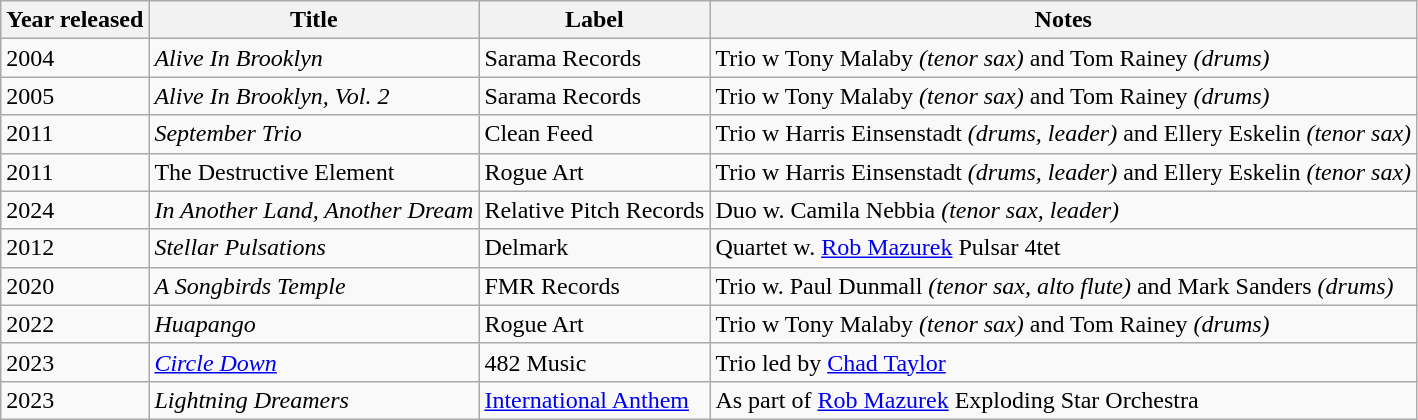<table class="wikitable sortable">
<tr>
<th>Year released</th>
<th>Title</th>
<th>Label</th>
<th>Notes</th>
</tr>
<tr>
<td>2004</td>
<td><em>Alive In Brooklyn</em></td>
<td>Sarama Records</td>
<td>Trio w Tony Malaby <em>(tenor sax)</em> and Tom Rainey  <em>(drums)</em></td>
</tr>
<tr>
<td>2005</td>
<td><em>Alive In Brooklyn, Vol. 2</em></td>
<td>Sarama Records</td>
<td>Trio w Tony Malaby <em>(tenor sax)</em> and Tom Rainey  <em>(drums)</em></td>
</tr>
<tr>
<td>2011</td>
<td><em>September Trio</em></td>
<td>Clean Feed</td>
<td>Trio w Harris Einsenstadt <em>(drums, leader)</em> and Ellery Eskelin <em>(tenor sax)</em></td>
</tr>
<tr>
<td>2011</td>
<td>The Destructive Element</td>
<td>Rogue Art</td>
<td>Trio w Harris Einsenstadt <em>(drums, leader)</em> and Ellery Eskelin <em>(tenor sax)</em></td>
</tr>
<tr>
<td>2024</td>
<td><em>In Another Land, Another Dream</em></td>
<td>Relative Pitch Records</td>
<td>Duo w. Camila Nebbia <em>(tenor sax, leader)</em></td>
</tr>
<tr>
<td>2012</td>
<td><em>Stellar Pulsations</em></td>
<td>Delmark</td>
<td>Quartet w. <a href='#'>Rob Mazurek</a> Pulsar 4tet</td>
</tr>
<tr>
<td>2020</td>
<td><em>A Songbirds Temple</em></td>
<td>FMR Records</td>
<td>Trio w. Paul Dunmall <em>(tenor sax, alto flute)</em> and Mark Sanders <em>(drums)</em></td>
</tr>
<tr>
<td>2022</td>
<td><em>Huapango</em></td>
<td>Rogue Art</td>
<td>Trio w Tony Malaby <em>(tenor sax)</em> and Tom Rainey  <em>(drums)</em></td>
</tr>
<tr>
<td>2023</td>
<td><em><a href='#'>Circle Down</a></em></td>
<td>482 Music</td>
<td>Trio led by <a href='#'>Chad Taylor</a></td>
</tr>
<tr>
<td>2023</td>
<td><em>Lightning Dreamers</em></td>
<td><a href='#'>International Anthem</a></td>
<td>As part of <a href='#'>Rob Mazurek</a> Exploding Star Orchestra</td>
</tr>
</table>
